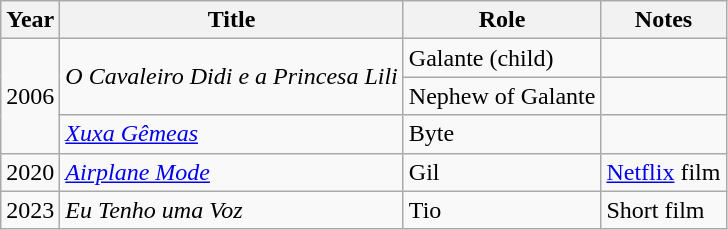<table class="wikitable">
<tr>
<th>Year</th>
<th>Title</th>
<th>Role</th>
<th>Notes</th>
</tr>
<tr>
<td rowspan="3">2006</td>
<td rowspan="2"><em>O Cavaleiro Didi e a Princesa Lili</em></td>
<td>Galante (child)</td>
<td></td>
</tr>
<tr>
<td>Nephew of Galante</td>
<td></td>
</tr>
<tr>
<td><em><a href='#'>Xuxa Gêmeas</a></em></td>
<td>Byte</td>
<td></td>
</tr>
<tr>
<td>2020</td>
<td><a href='#'><em>Airplane Mode</em></a></td>
<td>Gil</td>
<td><a href='#'>Netflix</a> film</td>
</tr>
<tr>
<td>2023</td>
<td><em>Eu Tenho uma Voz</em></td>
<td>Tio</td>
<td>Short film</td>
</tr>
</table>
